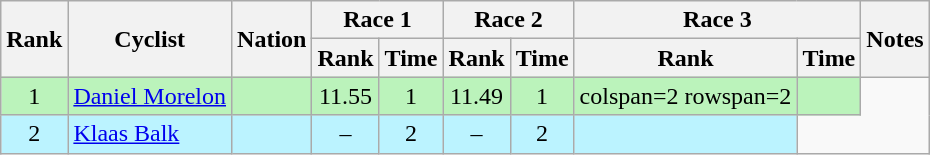<table class="wikitable sortable" style="text-align:center">
<tr>
<th rowspan=2>Rank</th>
<th rowspan=2>Cyclist</th>
<th rowspan=2>Nation</th>
<th colspan=2>Race 1</th>
<th colspan=2>Race 2</th>
<th colspan=2>Race 3</th>
<th rowspan=2>Notes</th>
</tr>
<tr>
<th>Rank</th>
<th>Time</th>
<th>Rank</th>
<th>Time</th>
<th>Rank</th>
<th>Time</th>
</tr>
<tr bgcolor=bbf3bb>
<td>1</td>
<td align=left data-sort-value="Morelon, Daniel"><a href='#'>Daniel Morelon</a></td>
<td align=left></td>
<td>11.55</td>
<td>1</td>
<td>11.49</td>
<td>1</td>
<td>colspan=2 rowspan=2 </td>
<td></td>
</tr>
<tr bgcolor=bbf3ff>
<td>2</td>
<td align=left data-sort-value="Balk, Klaas"><a href='#'>Klaas Balk</a></td>
<td align=left></td>
<td>–</td>
<td>2</td>
<td>–</td>
<td>2</td>
<td></td>
</tr>
</table>
